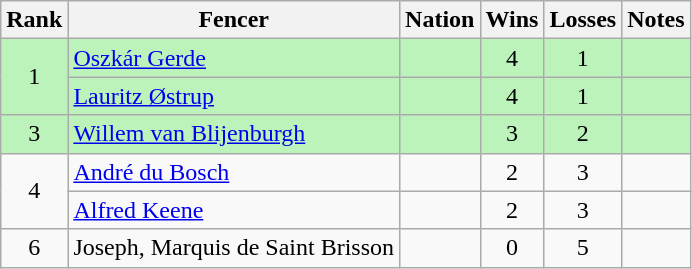<table class="wikitable sortable" style="text-align:center">
<tr>
<th>Rank</th>
<th>Fencer</th>
<th>Nation</th>
<th>Wins</th>
<th>Losses</th>
<th>Notes</th>
</tr>
<tr bgcolor=bbf3bb>
<td rowspan=2>1</td>
<td align=left><a href='#'>Oszkár Gerde</a></td>
<td align=left></td>
<td>4</td>
<td>1</td>
<td></td>
</tr>
<tr bgcolor=bbf3bb>
<td align=left><a href='#'>Lauritz Østrup</a></td>
<td align=left></td>
<td>4</td>
<td>1</td>
<td></td>
</tr>
<tr bgcolor=bbf3bb>
<td>3</td>
<td align=left><a href='#'>Willem van Blijenburgh</a></td>
<td align=left></td>
<td>3</td>
<td>2</td>
<td></td>
</tr>
<tr>
<td rowspan=2>4</td>
<td align=left><a href='#'>André du Bosch</a></td>
<td align=left></td>
<td>2</td>
<td>3</td>
<td></td>
</tr>
<tr>
<td align=left><a href='#'>Alfred Keene</a></td>
<td align=left></td>
<td>2</td>
<td>3</td>
<td></td>
</tr>
<tr>
<td>6</td>
<td align=left>Joseph, Marquis de Saint Brisson</td>
<td align=left></td>
<td>0</td>
<td>5</td>
<td></td>
</tr>
</table>
